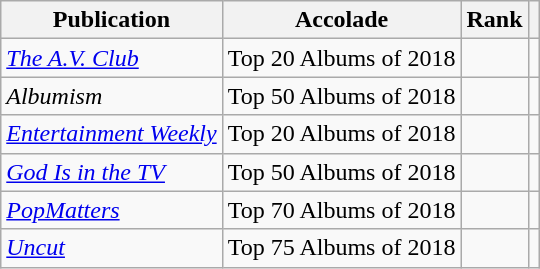<table class="sortable wikitable">
<tr>
<th>Publication</th>
<th>Accolade</th>
<th>Rank</th>
<th class="unsortable"></th>
</tr>
<tr>
<td><em><a href='#'>The A.V. Club</a></em></td>
<td>Top 20 Albums of 2018</td>
<td></td>
<td></td>
</tr>
<tr>
<td><em>Albumism</em></td>
<td>Top 50 Albums of 2018</td>
<td></td>
<td></td>
</tr>
<tr>
<td><em><a href='#'>Entertainment Weekly</a></em></td>
<td>Top 20 Albums of 2018</td>
<td></td>
<td></td>
</tr>
<tr>
<td><em><a href='#'>God Is in the TV</a></em></td>
<td>Top 50 Albums of 2018</td>
<td></td>
<td></td>
</tr>
<tr>
<td><em><a href='#'>PopMatters</a></em></td>
<td>Top 70 Albums of 2018</td>
<td></td>
<td></td>
</tr>
<tr>
<td><em><a href='#'>Uncut</a></em></td>
<td>Top 75 Albums of 2018</td>
<td></td>
<td></td>
</tr>
</table>
